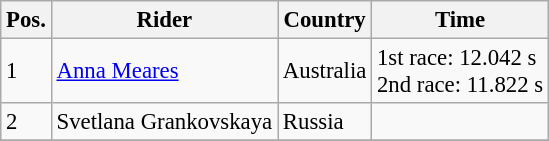<table class="wikitable" style="font-size:95%;">
<tr>
<th>Pos.</th>
<th>Rider</th>
<th>Country</th>
<th>Time</th>
</tr>
<tr>
<td>1</td>
<td><a href='#'>Anna Meares</a></td>
<td>Australia</td>
<td>1st race: 12.042 s<br>2nd race: 11.822 s</td>
</tr>
<tr>
<td>2</td>
<td>Svetlana Grankovskaya</td>
<td>Russia</td>
<td></td>
</tr>
<tr>
</tr>
</table>
